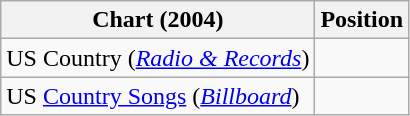<table class="wikitable">
<tr>
<th>Chart (2004)</th>
<th>Position</th>
</tr>
<tr>
<td>US Country (<em><a href='#'>Radio & Records</a></em>)</td>
<td></td>
</tr>
<tr>
<td>US <a href='#'>Country Songs</a> (<a href='#'><em>Billboard</em></a>)</td>
<td></td>
</tr>
</table>
